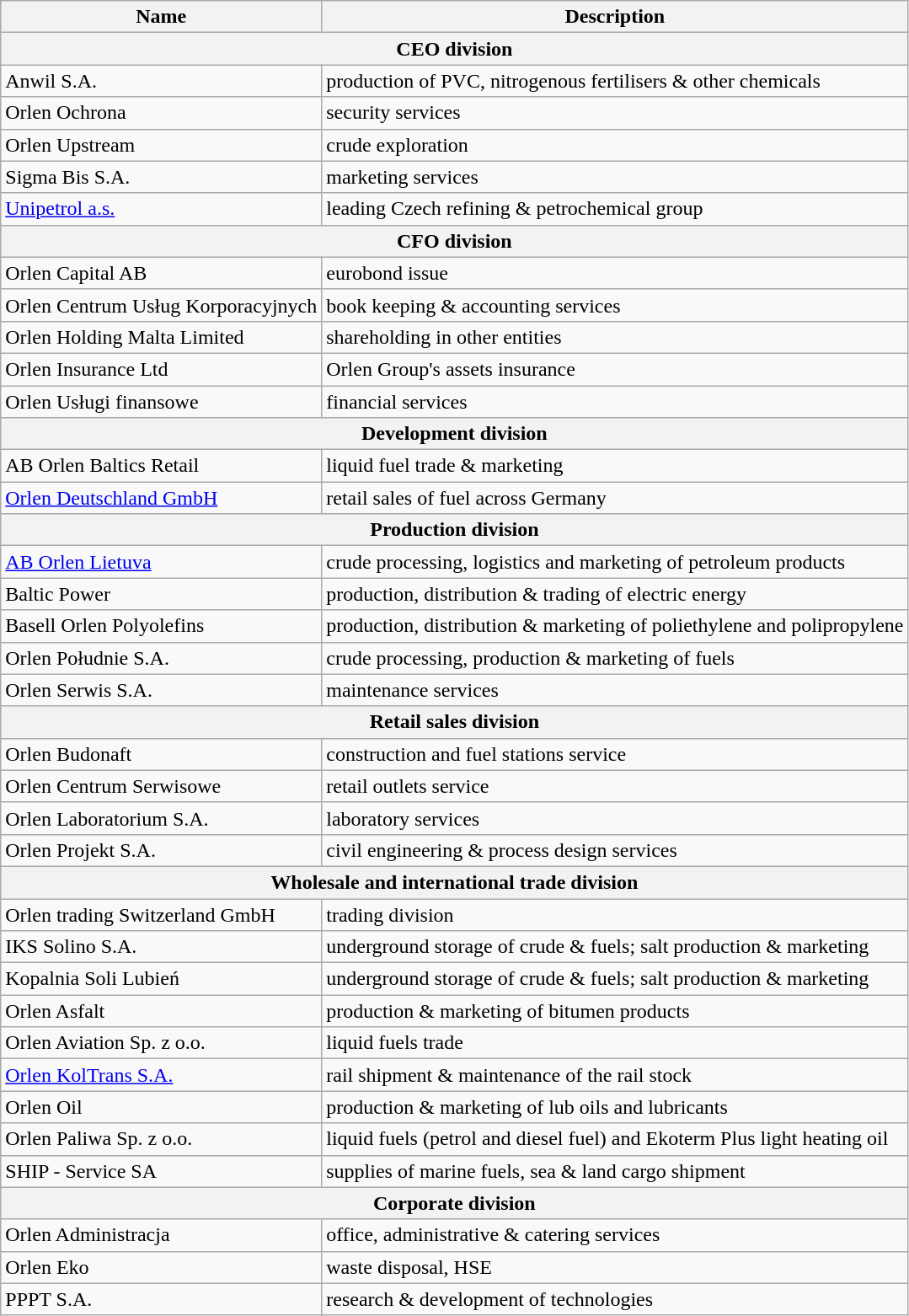<table class="wikitable">
<tr>
<th>Name</th>
<th>Description</th>
</tr>
<tr>
<th colspan="2">CEO division</th>
</tr>
<tr>
<td>Anwil S.A.</td>
<td>production of PVC, nitrogenous fertilisers & other chemicals</td>
</tr>
<tr>
<td>Orlen Ochrona</td>
<td>security services</td>
</tr>
<tr>
<td>Orlen Upstream</td>
<td>crude exploration</td>
</tr>
<tr>
<td>Sigma Bis S.A.</td>
<td>marketing services</td>
</tr>
<tr>
<td><a href='#'>Unipetrol a.s.</a></td>
<td>leading Czech refining & petrochemical group</td>
</tr>
<tr>
<th colspan="2">CFO division</th>
</tr>
<tr>
<td>Orlen Capital AB</td>
<td>eurobond issue</td>
</tr>
<tr>
<td>Orlen Centrum Usług Korporacyjnych</td>
<td>book keeping & accounting services</td>
</tr>
<tr>
<td>Orlen Holding Malta Limited</td>
<td>shareholding in other entities</td>
</tr>
<tr>
<td>Orlen Insurance Ltd</td>
<td>Orlen Group's assets insurance</td>
</tr>
<tr>
<td>Orlen Usługi finansowe</td>
<td>financial services</td>
</tr>
<tr>
<th colspan="2">Development division</th>
</tr>
<tr>
<td>AB Orlen Baltics Retail</td>
<td>liquid fuel trade & marketing</td>
</tr>
<tr>
<td><a href='#'>Orlen Deutschland GmbH</a></td>
<td>retail sales of fuel across Germany</td>
</tr>
<tr>
<th colspan="2">Production division</th>
</tr>
<tr>
<td><a href='#'>AB Orlen Lietuva</a></td>
<td>crude processing, logistics and marketing of petroleum products</td>
</tr>
<tr>
<td>Baltic Power</td>
<td>production, distribution & trading of electric energy</td>
</tr>
<tr>
<td>Basell Orlen Polyolefins</td>
<td>production, distribution & marketing of poliethylene and polipropylene</td>
</tr>
<tr>
<td>Orlen Południe S.A.</td>
<td>crude processing, production & marketing of fuels</td>
</tr>
<tr>
<td>Orlen Serwis S.A.</td>
<td>maintenance services</td>
</tr>
<tr>
<th colspan="2">Retail sales division</th>
</tr>
<tr>
<td>Orlen Budonaft</td>
<td>construction and fuel stations service</td>
</tr>
<tr>
<td>Orlen Centrum Serwisowe</td>
<td>retail outlets service</td>
</tr>
<tr>
<td>Orlen Laboratorium S.A.</td>
<td>laboratory services</td>
</tr>
<tr>
<td>Orlen Projekt S.A.</td>
<td>civil engineering & process design services</td>
</tr>
<tr>
<th colspan="2">Wholesale and international trade division</th>
</tr>
<tr>
<td>Orlen trading Switzerland GmbH</td>
<td>trading division</td>
</tr>
<tr>
<td>IKS Solino S.A.</td>
<td>underground storage of crude & fuels; salt production & marketing</td>
</tr>
<tr>
<td>Kopalnia Soli Lubień</td>
<td>underground storage of crude & fuels; salt production & marketing</td>
</tr>
<tr>
<td>Orlen Asfalt</td>
<td>production & marketing of bitumen products</td>
</tr>
<tr>
<td>Orlen Aviation Sp. z o.o.</td>
<td>liquid fuels trade</td>
</tr>
<tr>
<td><a href='#'>Orlen KolTrans S.A.</a></td>
<td>rail shipment & maintenance of the rail stock</td>
</tr>
<tr>
<td>Orlen Oil</td>
<td>production & marketing of lub oils and lubricants</td>
</tr>
<tr>
<td>Orlen Paliwa Sp. z o.o.</td>
<td>liquid fuels (petrol and diesel fuel) and Ekoterm Plus light heating oil</td>
</tr>
<tr>
<td>SHIP - Service SA</td>
<td>supplies of marine fuels, sea & land cargo shipment</td>
</tr>
<tr>
<th colspan="2">Corporate division</th>
</tr>
<tr>
<td>Orlen Administracja</td>
<td>office, administrative & catering services</td>
</tr>
<tr>
<td>Orlen Eko</td>
<td>waste disposal, HSE</td>
</tr>
<tr>
<td>PPPT S.A.</td>
<td>research & development of technologies</td>
</tr>
</table>
